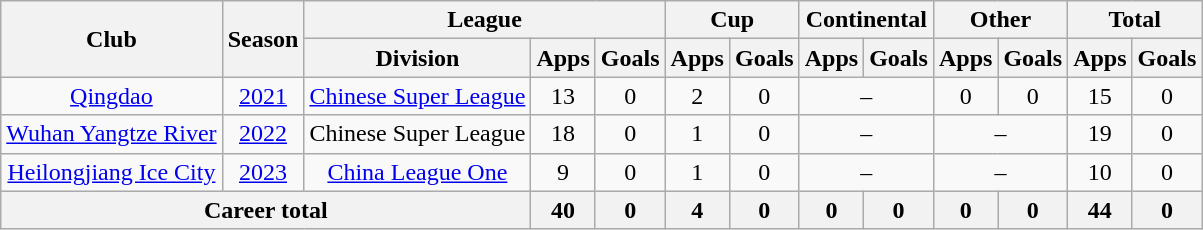<table class="wikitable" style="text-align: center">
<tr>
<th rowspan="2">Club</th>
<th rowspan="2">Season</th>
<th colspan="3">League</th>
<th colspan="2">Cup</th>
<th colspan="2">Continental</th>
<th colspan="2">Other</th>
<th colspan="2">Total</th>
</tr>
<tr>
<th>Division</th>
<th>Apps</th>
<th>Goals</th>
<th>Apps</th>
<th>Goals</th>
<th>Apps</th>
<th>Goals</th>
<th>Apps</th>
<th>Goals</th>
<th>Apps</th>
<th>Goals</th>
</tr>
<tr>
<td><a href='#'>Qingdao</a></td>
<td><a href='#'>2021</a></td>
<td><a href='#'>Chinese Super League</a></td>
<td>13</td>
<td>0</td>
<td>2</td>
<td>0</td>
<td colspan="2">–</td>
<td>0</td>
<td>0</td>
<td>15</td>
<td>0</td>
</tr>
<tr>
<td><a href='#'>Wuhan Yangtze River</a></td>
<td><a href='#'>2022</a></td>
<td>Chinese Super League</td>
<td>18</td>
<td>0</td>
<td>1</td>
<td>0</td>
<td colspan="2">–</td>
<td colspan="2">–</td>
<td>19</td>
<td>0</td>
</tr>
<tr>
<td><a href='#'>Heilongjiang Ice City</a></td>
<td><a href='#'>2023</a></td>
<td><a href='#'>China League One</a></td>
<td>9</td>
<td>0</td>
<td>1</td>
<td>0</td>
<td colspan="2">–</td>
<td colspan="2">–</td>
<td>10</td>
<td>0</td>
</tr>
<tr>
<th colspan=3>Career total</th>
<th>40</th>
<th>0</th>
<th>4</th>
<th>0</th>
<th>0</th>
<th>0</th>
<th>0</th>
<th>0</th>
<th>44</th>
<th>0</th>
</tr>
</table>
